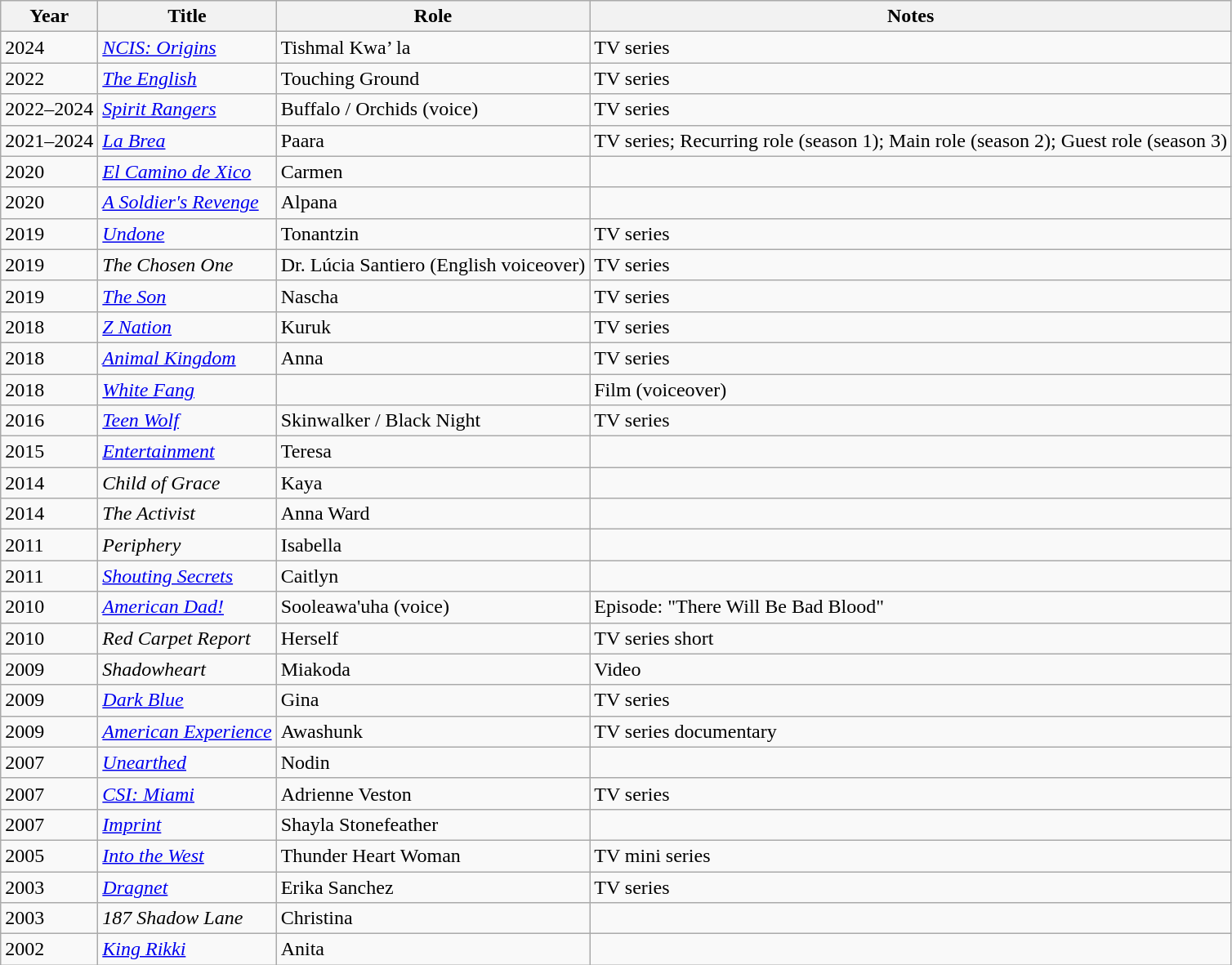<table class="wikitable">
<tr>
<th>Year</th>
<th>Title</th>
<th>Role</th>
<th>Notes</th>
</tr>
<tr>
<td>2024</td>
<td><em><a href='#'>NCIS: Origins</a></em></td>
<td>Tishmal Kwa’ la</td>
<td>TV series</td>
</tr>
<tr>
<td>2022</td>
<td><em><a href='#'>The English</a></em></td>
<td>Touching Ground</td>
<td>TV series</td>
</tr>
<tr>
<td>2022–2024</td>
<td><em><a href='#'>Spirit Rangers</a></em></td>
<td>Buffalo / Orchids (voice)</td>
<td>TV series</td>
</tr>
<tr>
<td>2021–2024</td>
<td><em><a href='#'>La Brea</a></em></td>
<td>Paara</td>
<td>TV series; Recurring role (season 1); Main role (season 2); Guest role (season 3)</td>
</tr>
<tr>
<td>2020</td>
<td><em><a href='#'>El Camino de Xico</a></em></td>
<td>Carmen</td>
<td></td>
</tr>
<tr>
<td>2020</td>
<td><em><a href='#'>A Soldier's Revenge</a></em></td>
<td>Alpana</td>
<td></td>
</tr>
<tr>
<td>2019</td>
<td><em><a href='#'>Undone</a></em></td>
<td>Tonantzin</td>
<td>TV series</td>
</tr>
<tr>
<td>2019</td>
<td><em>The Chosen One</em></td>
<td>Dr. Lúcia Santiero (English voiceover)</td>
<td>TV series</td>
</tr>
<tr>
<td>2019</td>
<td><em><a href='#'>The Son</a></em></td>
<td>Nascha</td>
<td>TV series</td>
</tr>
<tr>
<td>2018</td>
<td><em><a href='#'>Z Nation</a></em></td>
<td>Kuruk</td>
<td>TV series</td>
</tr>
<tr>
<td>2018</td>
<td><em><a href='#'>Animal Kingdom</a></em></td>
<td>Anna</td>
<td>TV series</td>
</tr>
<tr>
<td>2018</td>
<td><em><a href='#'>White Fang</a></em></td>
<td></td>
<td>Film (voiceover)</td>
</tr>
<tr>
<td>2016</td>
<td><em><a href='#'>Teen Wolf</a></em></td>
<td>Skinwalker / Black Night</td>
<td>TV series</td>
</tr>
<tr>
<td>2015</td>
<td><em><a href='#'>Entertainment</a></em></td>
<td>Teresa</td>
<td></td>
</tr>
<tr>
<td>2014</td>
<td><em>Child of Grace</em></td>
<td>Kaya</td>
<td></td>
</tr>
<tr>
<td>2014</td>
<td><em>The Activist</em></td>
<td>Anna Ward</td>
<td></td>
</tr>
<tr>
<td>2011</td>
<td><em>Periphery</em></td>
<td>Isabella</td>
<td></td>
</tr>
<tr>
<td>2011</td>
<td><em><a href='#'>Shouting Secrets</a></em></td>
<td>Caitlyn</td>
<td></td>
</tr>
<tr>
<td>2010</td>
<td><em><a href='#'>American Dad!</a></em></td>
<td>Sooleawa'uha (voice)</td>
<td>Episode: "There Will Be Bad Blood"</td>
</tr>
<tr>
<td>2010</td>
<td><em>Red Carpet Report</em></td>
<td>Herself</td>
<td>TV series short</td>
</tr>
<tr>
<td>2009</td>
<td><em>Shadowheart</em></td>
<td>Miakoda</td>
<td>Video</td>
</tr>
<tr>
<td>2009</td>
<td><em><a href='#'>Dark Blue</a></em></td>
<td>Gina</td>
<td>TV series</td>
</tr>
<tr>
<td>2009</td>
<td><em><a href='#'>American Experience</a></em></td>
<td>Awashunk</td>
<td>TV series documentary</td>
</tr>
<tr>
<td>2007</td>
<td><em><a href='#'>Unearthed</a></em></td>
<td>Nodin</td>
<td></td>
</tr>
<tr>
<td>2007</td>
<td><em><a href='#'>CSI: Miami</a></em></td>
<td>Adrienne Veston</td>
<td>TV series</td>
</tr>
<tr>
<td>2007</td>
<td><em><a href='#'>Imprint</a></em></td>
<td>Shayla Stonefeather</td>
<td></td>
</tr>
<tr>
<td>2005</td>
<td><em><a href='#'>Into the West</a></em></td>
<td>Thunder Heart Woman</td>
<td>TV mini series</td>
</tr>
<tr>
<td>2003</td>
<td><em><a href='#'>Dragnet</a></em></td>
<td>Erika Sanchez</td>
<td>TV series</td>
</tr>
<tr>
<td>2003</td>
<td><em>187 Shadow Lane</em></td>
<td>Christina</td>
<td></td>
</tr>
<tr>
<td>2002</td>
<td><em><a href='#'>King Rikki</a></em></td>
<td>Anita</td>
<td></td>
</tr>
</table>
